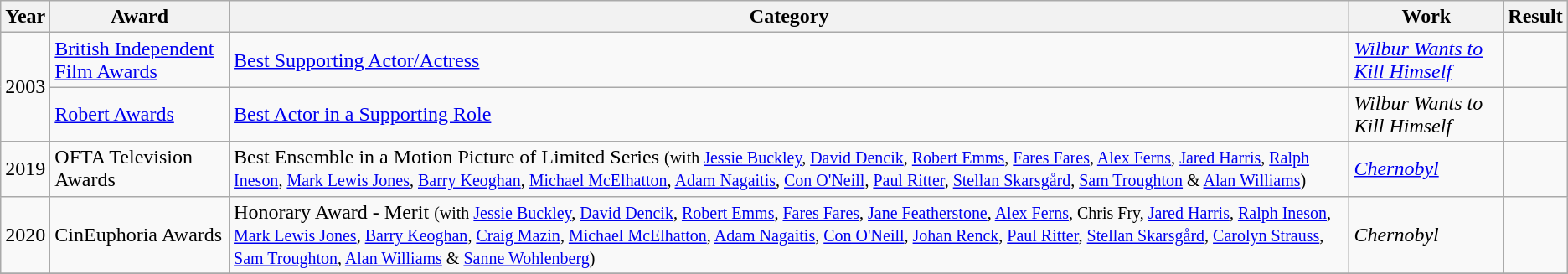<table class="wikitable sortable plainrowheaders">
<tr>
<th>Year</th>
<th>Award</th>
<th>Category</th>
<th>Work</th>
<th>Result</th>
</tr>
<tr>
<td rowspan="2">2003</td>
<td><a href='#'>British Independent Film Awards</a></td>
<td><a href='#'>Best Supporting Actor/Actress</a></td>
<td><em><a href='#'>Wilbur Wants to Kill Himself</a></em></td>
<td></td>
</tr>
<tr>
<td><a href='#'>Robert Awards</a></td>
<td><a href='#'>Best Actor in a Supporting Role</a></td>
<td><em>Wilbur Wants to Kill Himself</em></td>
<td></td>
</tr>
<tr>
<td>2019</td>
<td>OFTA Television Awards</td>
<td>Best Ensemble in a Motion Picture of Limited Series <small>(with <a href='#'>Jessie Buckley</a>, <a href='#'>David Dencik</a>, <a href='#'>Robert Emms</a>, <a href='#'>Fares Fares</a>, <a href='#'>Alex Ferns</a>, <a href='#'>Jared Harris</a>, <a href='#'>Ralph Ineson</a>, <a href='#'>Mark Lewis Jones</a>, <a href='#'>Barry Keoghan</a>, <a href='#'>Michael McElhatton</a>, <a href='#'>Adam Nagaitis</a>, <a href='#'>Con O'Neill</a>, <a href='#'>Paul Ritter</a>, <a href='#'>Stellan Skarsgård</a>, <a href='#'>Sam Troughton</a> & <a href='#'>Alan Williams</a>)</small></td>
<td><em><a href='#'>Chernobyl</a></em></td>
<td></td>
</tr>
<tr>
<td>2020</td>
<td>CinEuphoria Awards</td>
<td>Honorary Award - Merit <small>(with <a href='#'>Jessie Buckley</a>, <a href='#'>David Dencik</a>, <a href='#'>Robert Emms</a>, <a href='#'>Fares Fares</a>, <a href='#'>Jane Featherstone</a>, <a href='#'>Alex Ferns</a>, Chris Fry, <a href='#'>Jared Harris</a>, <a href='#'>Ralph Ineson</a>, <a href='#'>Mark Lewis Jones</a>, <a href='#'>Barry Keoghan</a>, <a href='#'>Craig Mazin</a>, <a href='#'>Michael McElhatton</a>, <a href='#'>Adam Nagaitis</a>, <a href='#'>Con O'Neill</a>, <a href='#'>Johan Renck</a>, <a href='#'>Paul Ritter</a>, <a href='#'>Stellan Skarsgård</a>, <a href='#'>Carolyn Strauss</a>, <a href='#'>Sam Troughton</a>, <a href='#'>Alan Williams</a> & <a href='#'>Sanne Wohlenberg</a>)</small></td>
<td><em>Chernobyl</em></td>
<td></td>
</tr>
<tr>
</tr>
</table>
